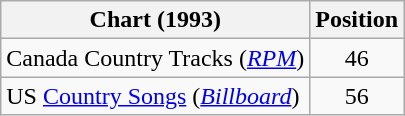<table class="wikitable sortable">
<tr>
<th scope="col">Chart (1993)</th>
<th scope="col">Position</th>
</tr>
<tr>
<td>Canada Country Tracks (<em><a href='#'>RPM</a></em>)</td>
<td align="center">46</td>
</tr>
<tr>
<td>US <a href='#'>Country Songs</a> (<em><a href='#'>Billboard</a></em>)</td>
<td align="center">56</td>
</tr>
</table>
